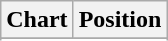<table class="wikitable">
<tr>
<th>Chart</th>
<th>Position</th>
</tr>
<tr>
</tr>
<tr>
</tr>
<tr>
</tr>
<tr>
</tr>
</table>
